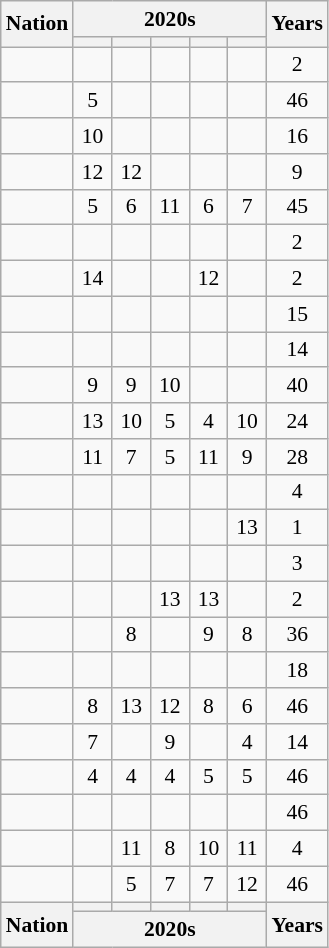<table class="wikitable" style="text-align:center; font-size:90%;">
<tr>
<th rowspan=2>Nation</th>
<th colspan=5>2020s</th>
<th rowspan=2>Years</th>
</tr>
<tr>
<th width=19px></th>
<th width=19px></th>
<th width=19px></th>
<th width=19px></th>
<th width=19px></th>
</tr>
<tr>
<td align=left></td>
<td></td>
<td></td>
<td></td>
<td></td>
<td></td>
<td>2</td>
</tr>
<tr>
<td align=left></td>
<td>5</td>
<td></td>
<td></td>
<td></td>
<td></td>
<td>46</td>
</tr>
<tr>
<td align=left></td>
<td>10</td>
<td></td>
<td></td>
<td></td>
<td></td>
<td>16</td>
</tr>
<tr>
<td align=left></td>
<td>12</td>
<td>12</td>
<td></td>
<td></td>
<td></td>
<td>9</td>
</tr>
<tr>
<td align=left></td>
<td>5</td>
<td>6</td>
<td>11</td>
<td>6</td>
<td>7</td>
<td>45</td>
</tr>
<tr>
<td align=left></td>
<td></td>
<td></td>
<td></td>
<td></td>
<td></td>
<td>2</td>
</tr>
<tr>
<td align=left></td>
<td>14</td>
<td></td>
<td></td>
<td>12</td>
<td></td>
<td>2</td>
</tr>
<tr>
<td align=left></td>
<td></td>
<td></td>
<td></td>
<td></td>
<td></td>
<td>15</td>
</tr>
<tr>
<td align=left></td>
<td></td>
<td></td>
<td></td>
<td></td>
<td></td>
<td>14</td>
</tr>
<tr>
<td align=left></td>
<td>9</td>
<td>9</td>
<td>10</td>
<td></td>
<td></td>
<td>40</td>
</tr>
<tr>
<td align=left></td>
<td>13</td>
<td>10</td>
<td>5</td>
<td>4</td>
<td>10</td>
<td>24</td>
</tr>
<tr>
<td align=left></td>
<td>11</td>
<td>7</td>
<td>5</td>
<td>11</td>
<td>9</td>
<td>28</td>
</tr>
<tr>
<td align=left></td>
<td></td>
<td></td>
<td></td>
<td></td>
<td></td>
<td>4</td>
</tr>
<tr>
<td align=left></td>
<td></td>
<td></td>
<td></td>
<td></td>
<td>13</td>
<td>1</td>
</tr>
<tr>
<td align=left></td>
<td></td>
<td></td>
<td></td>
<td></td>
<td></td>
<td>3</td>
</tr>
<tr>
<td align=left></td>
<td></td>
<td></td>
<td>13</td>
<td>13</td>
<td></td>
<td>2</td>
</tr>
<tr>
<td align=left></td>
<td></td>
<td>8</td>
<td></td>
<td>9</td>
<td>8</td>
<td>36</td>
</tr>
<tr>
<td align=left></td>
<td></td>
<td></td>
<td></td>
<td></td>
<td></td>
<td>18</td>
</tr>
<tr>
<td align=left></td>
<td>8</td>
<td>13</td>
<td>12</td>
<td>8</td>
<td>6</td>
<td>46</td>
</tr>
<tr>
<td align=left></td>
<td>7</td>
<td></td>
<td>9</td>
<td></td>
<td>4</td>
<td>14</td>
</tr>
<tr>
<td align=left></td>
<td>4</td>
<td>4</td>
<td>4</td>
<td>5</td>
<td>5</td>
<td>46</td>
</tr>
<tr>
<td align=left></td>
<td></td>
<td></td>
<td></td>
<td></td>
<td></td>
<td>46</td>
</tr>
<tr>
<td align=left></td>
<td></td>
<td>11</td>
<td>8</td>
<td>10</td>
<td>11</td>
<td>4</td>
</tr>
<tr>
<td align=left></td>
<td></td>
<td>5</td>
<td>7</td>
<td>7</td>
<td>12</td>
<td>46</td>
</tr>
<tr>
<th rowspan=2>Nation</th>
<th width=19px></th>
<th width=19px></th>
<th width=19px></th>
<th width=19px></th>
<th width=19px></th>
<th rowspan=2>Years</th>
</tr>
<tr>
<th colspan=5>2020s</th>
</tr>
</table>
